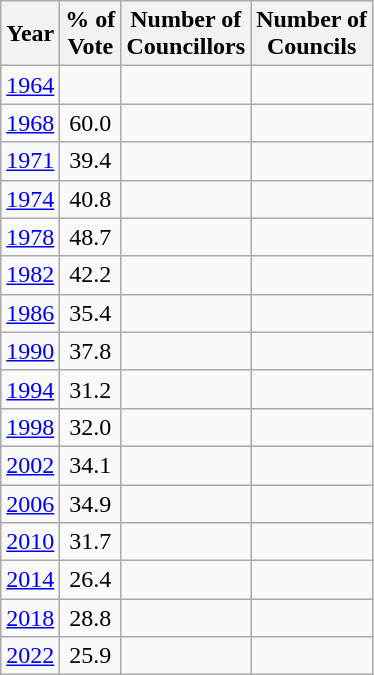<table class="sortable wikitable">
<tr>
<th>Year</th>
<th>% of<br>Vote</th>
<th>Number of<br>Councillors</th>
<th>Number of<br>Councils</th>
</tr>
<tr>
<td align=center><a href='#'>1964</a></td>
<td align=center></td>
<td align=left></td>
<td align=left></td>
</tr>
<tr>
<td align=center><a href='#'>1968</a></td>
<td align=center>60.0</td>
<td align=left></td>
<td align=left></td>
</tr>
<tr>
<td align=center><a href='#'>1971</a></td>
<td align=center>39.4</td>
<td align=left></td>
<td align=left></td>
</tr>
<tr>
<td align=center><a href='#'>1974</a></td>
<td align=center>40.8</td>
<td align=left></td>
<td align=left></td>
</tr>
<tr>
<td align=center><a href='#'>1978</a></td>
<td align=center>48.7</td>
<td align=left></td>
<td align=left></td>
</tr>
<tr>
<td align=center><a href='#'>1982</a></td>
<td align=center>42.2</td>
<td align=left></td>
<td align=left></td>
</tr>
<tr>
<td align=center><a href='#'>1986</a></td>
<td align=center>35.4</td>
<td align=left></td>
<td align=left></td>
</tr>
<tr>
<td align=center><a href='#'>1990</a></td>
<td align=center>37.8</td>
<td align=left></td>
<td align=left></td>
</tr>
<tr>
<td align=center><a href='#'>1994</a></td>
<td align=center>31.2</td>
<td align=left></td>
<td align=left></td>
</tr>
<tr>
<td align=center><a href='#'>1998</a></td>
<td align=center>32.0</td>
<td align=left></td>
<td align=left></td>
</tr>
<tr>
<td align=center><a href='#'>2002</a></td>
<td align=center>34.1</td>
<td align=left></td>
<td align=left></td>
</tr>
<tr>
<td align=center><a href='#'>2006</a></td>
<td align=center>34.9</td>
<td align=left></td>
<td align=left></td>
</tr>
<tr>
<td align=center><a href='#'>2010</a></td>
<td align=center>31.7</td>
<td align=left></td>
<td align=left></td>
</tr>
<tr>
<td align=center><a href='#'>2014</a></td>
<td align=center>26.4</td>
<td align=left></td>
<td align=left></td>
</tr>
<tr>
<td align=center><a href='#'>2018</a></td>
<td align=center>28.8</td>
<td align=left></td>
<td align=left></td>
</tr>
<tr>
<td align=center><a href='#'>2022</a></td>
<td align=center>25.9</td>
<td align=left></td>
<td align=left></td>
</tr>
</table>
